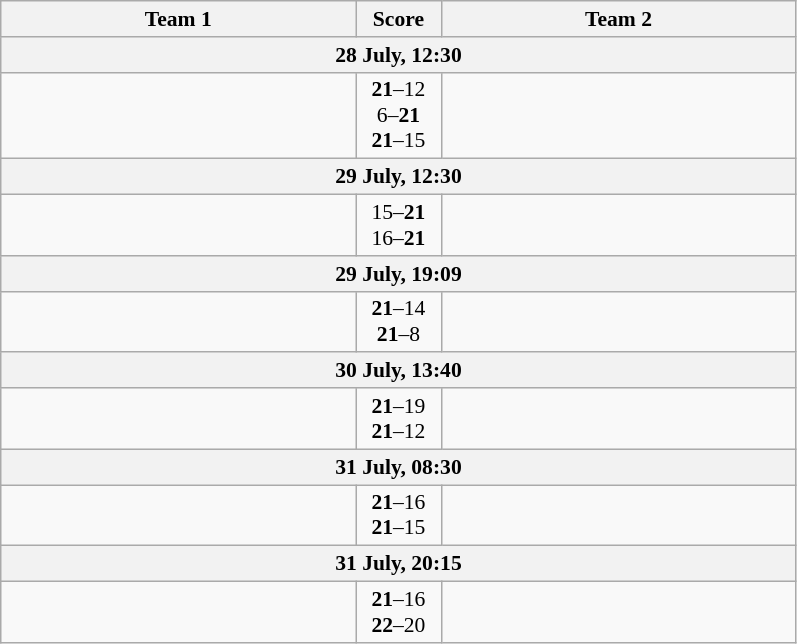<table class="wikitable" style="text-align: center; font-size:90% ">
<tr>
<th align="right" width="230">Team 1</th>
<th width="50">Score</th>
<th align="left" width="230">Team 2</th>
</tr>
<tr>
<th colspan=3>28 July, 12:30</th>
</tr>
<tr>
<td align=right><strong></strong></td>
<td align=center><strong>21</strong>–12<br>6–<strong>21</strong><br><strong>21</strong>–15</td>
<td align=left></td>
</tr>
<tr>
<th colspan=3>29 July, 12:30</th>
</tr>
<tr>
<td align=right></td>
<td align=center>15–<strong>21</strong><br>16–<strong>21</strong></td>
<td align=left><strong></strong></td>
</tr>
<tr>
<th colspan=3>29 July, 19:09</th>
</tr>
<tr>
<td align=right><strong></strong></td>
<td align=center><strong>21</strong>–14<br><strong>21</strong>–8</td>
<td align=left></td>
</tr>
<tr>
<th colspan=3>30 July, 13:40</th>
</tr>
<tr>
<td align=right><strong></strong></td>
<td align=center><strong>21</strong>–19<br><strong>21</strong>–12</td>
<td align=left></td>
</tr>
<tr>
<th colspan=3>31 July, 08:30</th>
</tr>
<tr>
<td align=right><strong></strong></td>
<td align=center><strong>21</strong>–16<br><strong>21</strong>–15</td>
<td align=left></td>
</tr>
<tr>
<th colspan=3>31 July, 20:15</th>
</tr>
<tr>
<td align=right><strong></strong></td>
<td align=center><strong>21</strong>–16<br><strong>22</strong>–20</td>
<td align=left></td>
</tr>
</table>
